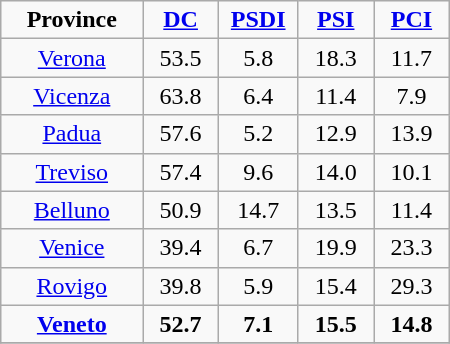<table class="wikitable" style="text-align:center; width:300px">
<tr>
<td style="width:100px"><strong>Province</strong></td>
<td style="width:50px"><strong><a href='#'>DC</a></strong></td>
<td style="width:50px"><strong><a href='#'>PSDI</a></strong></td>
<td style="width:50px"><strong><a href='#'>PSI</a></strong></td>
<td style="width:50px"><strong><a href='#'>PCI</a></strong></td>
</tr>
<tr>
<td><a href='#'>Verona</a></td>
<td>53.5</td>
<td>5.8</td>
<td>18.3</td>
<td>11.7</td>
</tr>
<tr>
<td><a href='#'>Vicenza</a></td>
<td>63.8</td>
<td>6.4</td>
<td>11.4</td>
<td>7.9</td>
</tr>
<tr>
<td><a href='#'>Padua</a></td>
<td>57.6</td>
<td>5.2</td>
<td>12.9</td>
<td>13.9</td>
</tr>
<tr>
<td><a href='#'>Treviso</a></td>
<td>57.4</td>
<td>9.6</td>
<td>14.0</td>
<td>10.1</td>
</tr>
<tr>
<td><a href='#'>Belluno</a></td>
<td>50.9</td>
<td>14.7</td>
<td>13.5</td>
<td>11.4</td>
</tr>
<tr>
<td><a href='#'>Venice</a></td>
<td>39.4</td>
<td>6.7</td>
<td>19.9</td>
<td>23.3</td>
</tr>
<tr>
<td><a href='#'>Rovigo</a></td>
<td>39.8</td>
<td>5.9</td>
<td>15.4</td>
<td>29.3</td>
</tr>
<tr>
<td><strong><a href='#'>Veneto</a></strong></td>
<td><strong>52.7</strong></td>
<td><strong>7.1</strong></td>
<td><strong>15.5</strong></td>
<td><strong>14.8</strong></td>
</tr>
<tr>
</tr>
</table>
